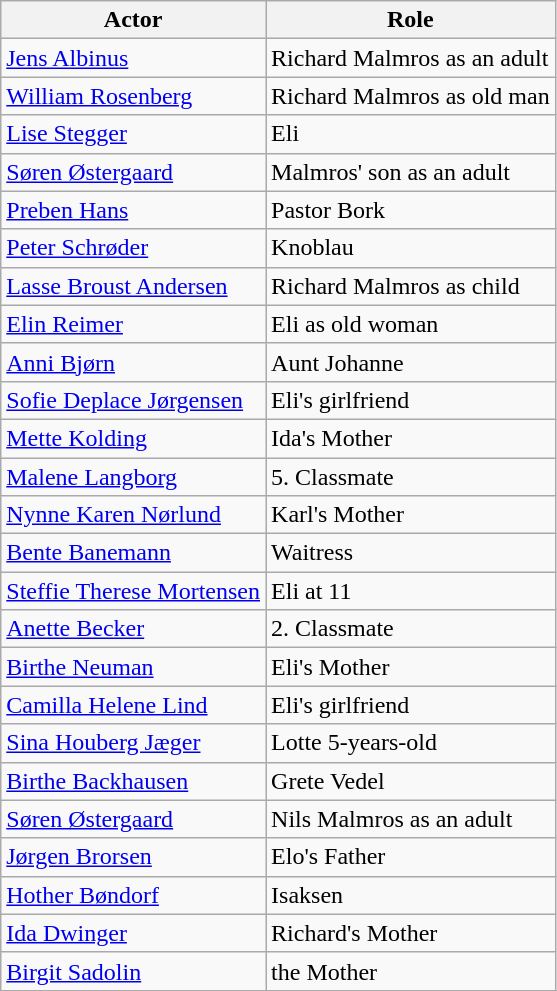<table class="wikitable">
<tr>
<th>Actor</th>
<th>Role</th>
</tr>
<tr>
<td><a href='#'>Jens Albinus</a></td>
<td>Richard Malmros as an adult</td>
</tr>
<tr>
<td><a href='#'>William Rosenberg</a></td>
<td>Richard Malmros as old man</td>
</tr>
<tr>
<td><a href='#'>Lise Stegger</a></td>
<td>Eli</td>
</tr>
<tr>
<td><a href='#'>Søren Østergaard</a></td>
<td>Malmros' son as an adult</td>
</tr>
<tr>
<td><a href='#'>Preben Hans</a></td>
<td>Pastor Bork</td>
</tr>
<tr>
<td><a href='#'>Peter Schrøder</a></td>
<td>Knoblau</td>
</tr>
<tr>
<td><a href='#'>Lasse Broust Andersen</a></td>
<td>Richard Malmros as child</td>
</tr>
<tr>
<td><a href='#'>Elin Reimer</a></td>
<td>Eli as old woman</td>
</tr>
<tr>
<td><a href='#'>Anni Bjørn</a></td>
<td>Aunt Johanne</td>
</tr>
<tr>
<td><a href='#'>Sofie Deplace Jørgensen</a></td>
<td>Eli's girlfriend</td>
</tr>
<tr>
<td><a href='#'>Mette Kolding</a></td>
<td>Ida's Mother</td>
</tr>
<tr>
<td><a href='#'>Malene Langborg</a></td>
<td>5. Classmate</td>
</tr>
<tr>
<td><a href='#'>Nynne Karen Nørlund</a></td>
<td>Karl's Mother</td>
</tr>
<tr>
<td><a href='#'>Bente Banemann</a></td>
<td>Waitress</td>
</tr>
<tr>
<td><a href='#'>Steffie Therese Mortensen</a></td>
<td>Eli at 11</td>
</tr>
<tr>
<td><a href='#'>Anette Becker</a></td>
<td>2. Classmate</td>
</tr>
<tr>
<td><a href='#'>Birthe Neuman</a></td>
<td>Eli's Mother</td>
</tr>
<tr>
<td><a href='#'>Camilla Helene Lind</a></td>
<td>Eli's girlfriend</td>
</tr>
<tr>
<td><a href='#'>Sina Houberg Jæger</a></td>
<td>Lotte 5-years-old</td>
</tr>
<tr>
<td><a href='#'>Birthe Backhausen</a></td>
<td>Grete Vedel</td>
</tr>
<tr>
<td><a href='#'>Søren Østergaard</a></td>
<td>Nils Malmros as an adult</td>
</tr>
<tr>
<td><a href='#'>Jørgen Brorsen</a></td>
<td>Elo's Father</td>
</tr>
<tr>
<td><a href='#'>Hother Bøndorf</a></td>
<td>Isaksen</td>
</tr>
<tr>
<td><a href='#'>Ida Dwinger</a></td>
<td>Richard's Mother</td>
</tr>
<tr>
<td><a href='#'>Birgit Sadolin</a></td>
<td>the Mother</td>
</tr>
<tr>
</tr>
</table>
